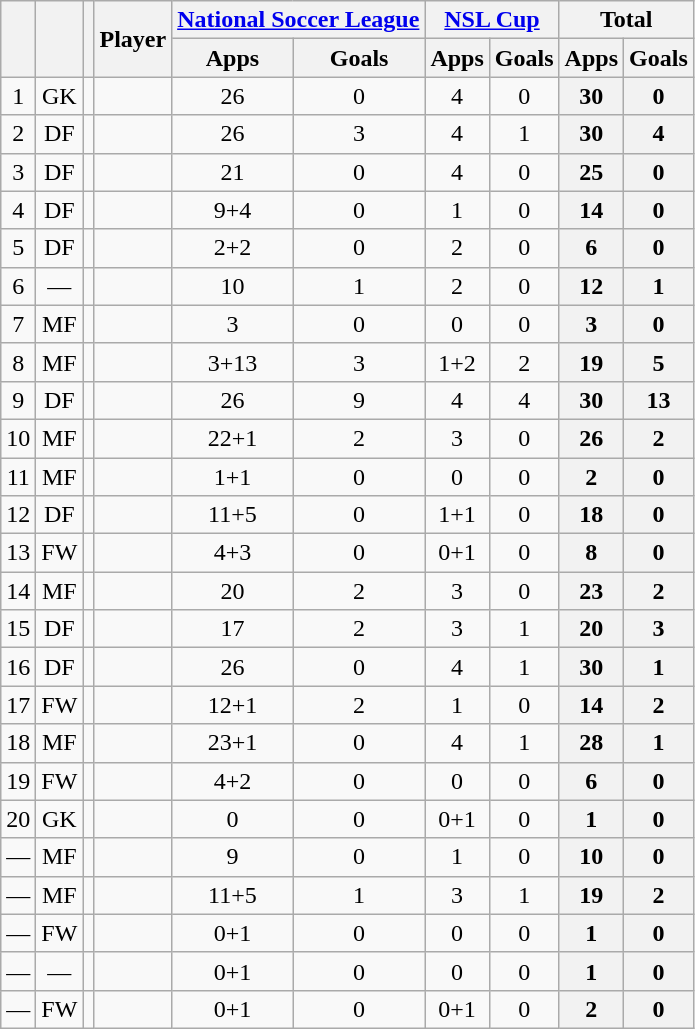<table class="wikitable sortable" style="text-align:center">
<tr>
<th rowspan="2"></th>
<th rowspan="2"></th>
<th rowspan="2"></th>
<th rowspan="2">Player</th>
<th colspan="2"><a href='#'>National Soccer League</a></th>
<th colspan="2"><a href='#'>NSL Cup</a></th>
<th colspan="2">Total</th>
</tr>
<tr>
<th>Apps</th>
<th>Goals</th>
<th>Apps</th>
<th>Goals</th>
<th>Apps</th>
<th>Goals</th>
</tr>
<tr>
<td>1</td>
<td>GK</td>
<td></td>
<td align="left"><br></td>
<td>26</td>
<td>0<br></td>
<td>4</td>
<td>0<br></td>
<th>30</th>
<th>0</th>
</tr>
<tr>
<td>2</td>
<td>DF</td>
<td></td>
<td align="left"><br></td>
<td>26</td>
<td>3<br></td>
<td>4</td>
<td>1<br></td>
<th>30</th>
<th>4</th>
</tr>
<tr>
<td>3</td>
<td>DF</td>
<td></td>
<td align="left"><br></td>
<td>21</td>
<td>0<br></td>
<td>4</td>
<td>0<br></td>
<th>25</th>
<th>0</th>
</tr>
<tr>
<td>4</td>
<td>DF</td>
<td></td>
<td align="left"><br></td>
<td>9+4</td>
<td>0<br></td>
<td>1</td>
<td>0<br></td>
<th>14</th>
<th>0</th>
</tr>
<tr>
<td>5</td>
<td>DF</td>
<td></td>
<td align="left"><br></td>
<td>2+2</td>
<td>0<br></td>
<td>2</td>
<td>0<br></td>
<th>6</th>
<th>0</th>
</tr>
<tr>
<td>6</td>
<td>—</td>
<td></td>
<td align="left"><br></td>
<td>10</td>
<td>1<br></td>
<td>2</td>
<td>0<br></td>
<th>12</th>
<th>1</th>
</tr>
<tr>
<td>7</td>
<td>MF</td>
<td></td>
<td align="left"><br></td>
<td>3</td>
<td>0<br></td>
<td>0</td>
<td>0<br></td>
<th>3</th>
<th>0</th>
</tr>
<tr>
<td>8</td>
<td>MF</td>
<td></td>
<td align="left"><br></td>
<td>3+13</td>
<td>3<br></td>
<td>1+2</td>
<td>2<br></td>
<th>19</th>
<th>5</th>
</tr>
<tr>
<td>9</td>
<td>DF</td>
<td></td>
<td align="left"><br></td>
<td>26</td>
<td>9<br></td>
<td>4</td>
<td>4<br></td>
<th>30</th>
<th>13</th>
</tr>
<tr>
<td>10</td>
<td>MF</td>
<td></td>
<td align="left"><br></td>
<td>22+1</td>
<td>2<br></td>
<td>3</td>
<td>0<br></td>
<th>26</th>
<th>2</th>
</tr>
<tr>
<td>11</td>
<td>MF</td>
<td></td>
<td align="left"><br></td>
<td>1+1</td>
<td>0<br></td>
<td>0</td>
<td>0<br></td>
<th>2</th>
<th>0</th>
</tr>
<tr>
<td>12</td>
<td>DF</td>
<td></td>
<td align="left"><br></td>
<td>11+5</td>
<td>0<br></td>
<td>1+1</td>
<td>0<br></td>
<th>18</th>
<th>0</th>
</tr>
<tr>
<td>13</td>
<td>FW</td>
<td></td>
<td align="left"><br></td>
<td>4+3</td>
<td>0<br></td>
<td>0+1</td>
<td>0<br></td>
<th>8</th>
<th>0</th>
</tr>
<tr>
<td>14</td>
<td>MF</td>
<td></td>
<td align="left"><br></td>
<td>20</td>
<td>2<br></td>
<td>3</td>
<td>0<br></td>
<th>23</th>
<th>2</th>
</tr>
<tr>
<td>15</td>
<td>DF</td>
<td></td>
<td align="left"><br></td>
<td>17</td>
<td>2<br></td>
<td>3</td>
<td>1<br></td>
<th>20</th>
<th>3</th>
</tr>
<tr>
<td>16</td>
<td>DF</td>
<td></td>
<td align="left"><br></td>
<td>26</td>
<td>0<br></td>
<td>4</td>
<td>1<br></td>
<th>30</th>
<th>1</th>
</tr>
<tr>
<td>17</td>
<td>FW</td>
<td></td>
<td align="left"><br></td>
<td>12+1</td>
<td>2<br></td>
<td>1</td>
<td>0<br></td>
<th>14</th>
<th>2</th>
</tr>
<tr>
<td>18</td>
<td>MF</td>
<td></td>
<td align="left"><br></td>
<td>23+1</td>
<td>0<br></td>
<td>4</td>
<td>1<br></td>
<th>28</th>
<th>1</th>
</tr>
<tr>
<td>19</td>
<td>FW</td>
<td></td>
<td align="left"><br></td>
<td>4+2</td>
<td>0<br></td>
<td>0</td>
<td>0<br></td>
<th>6</th>
<th>0</th>
</tr>
<tr>
<td>20</td>
<td>GK</td>
<td></td>
<td align="left"><br></td>
<td>0</td>
<td>0<br></td>
<td>0+1</td>
<td>0<br></td>
<th>1</th>
<th>0</th>
</tr>
<tr>
<td>—</td>
<td>MF</td>
<td></td>
<td align="left"><br></td>
<td>9</td>
<td>0<br></td>
<td>1</td>
<td>0<br></td>
<th>10</th>
<th>0</th>
</tr>
<tr>
<td>—</td>
<td>MF</td>
<td></td>
<td align="left"><br></td>
<td>11+5</td>
<td>1<br></td>
<td>3</td>
<td>1<br></td>
<th>19</th>
<th>2</th>
</tr>
<tr>
<td>—</td>
<td>FW</td>
<td></td>
<td align="left"><br></td>
<td>0+1</td>
<td>0<br></td>
<td>0</td>
<td>0<br></td>
<th>1</th>
<th>0</th>
</tr>
<tr>
<td>—</td>
<td>—</td>
<td></td>
<td align="left"><br></td>
<td>0+1</td>
<td>0<br></td>
<td>0</td>
<td>0<br></td>
<th>1</th>
<th>0</th>
</tr>
<tr>
<td>—</td>
<td>FW</td>
<td></td>
<td align="left"><br></td>
<td>0+1</td>
<td>0<br></td>
<td>0+1</td>
<td>0<br></td>
<th>2</th>
<th>0</th>
</tr>
</table>
